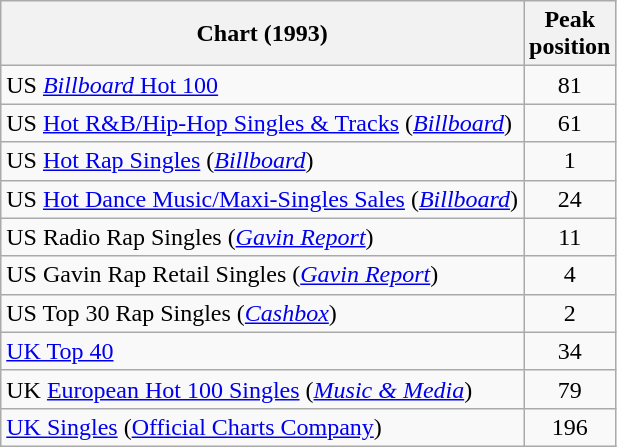<table class="wikitable">
<tr>
<th align="left">Chart (1993)</th>
<th align="left">Peak<br>position</th>
</tr>
<tr>
<td align="left">US <a href='#'><em>Billboard</em> Hot 100</a></td>
<td align="center">81</td>
</tr>
<tr>
<td align="left">US <a href='#'>Hot R&B/Hip-Hop Singles & Tracks</a> (<a href='#'><em>Billboard</em></a>)</td>
<td align="center">61</td>
</tr>
<tr>
<td align="left">US <a href='#'>Hot Rap Singles</a> (<a href='#'><em>Billboard</em></a>)</td>
<td align="center">1</td>
</tr>
<tr>
<td align="left">US <a href='#'>Hot Dance Music/Maxi-Singles Sales</a> (<a href='#'><em>Billboard</em></a>)</td>
<td align="center">24</td>
</tr>
<tr>
<td align="left">US Radio Rap Singles (<em><a href='#'>Gavin Report</a></em>)</td>
<td align="center">11</td>
</tr>
<tr>
<td align="left">US Gavin Rap Retail Singles (<em><a href='#'>Gavin Report</a></em>)</td>
<td align="center">4</td>
</tr>
<tr>
<td align="left">US Top 30 Rap Singles (<em><a href='#'>Cashbox</a></em>)</td>
<td align="center">2</td>
</tr>
<tr>
<td align="left"><a href='#'>UK Top 40</a></td>
<td align="center">34</td>
</tr>
<tr>
<td align="left">UK <a href='#'>European Hot 100 Singles</a> (<em><a href='#'>Music & Media</a></em>)</td>
<td align="center">79</td>
</tr>
<tr>
<td><a href='#'>UK Singles</a> (<a href='#'>Official Charts Company</a>)</td>
<td align="center">196</td>
</tr>
</table>
